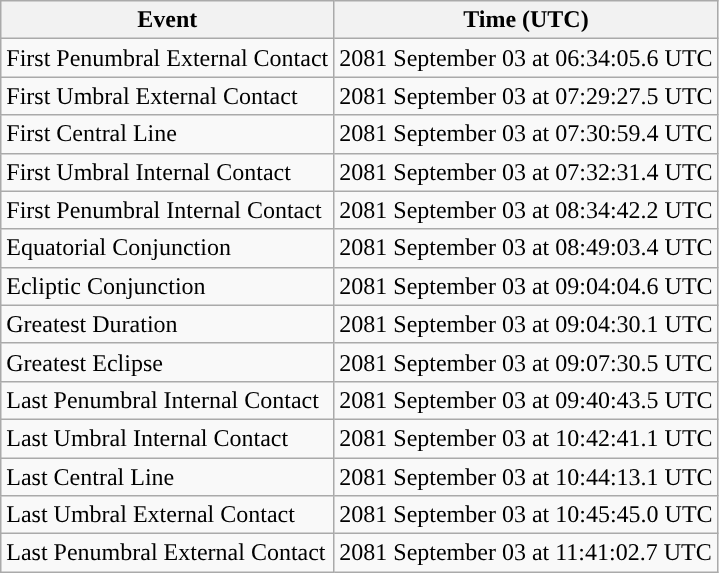<table class="wikitable">
<tr>
<th>Event</th>
<th>Time (UTC)</th>
</tr>
<tr>
<td>First Penumbral External Contact</td>
<td>2081 September 03 at 06:34:05.6 UTC</td>
</tr>
<tr>
<td>First Umbral External Contact</td>
<td>2081 September 03 at 07:29:27.5 UTC</td>
</tr>
<tr>
<td>First Central Line</td>
<td>2081 September 03 at 07:30:59.4 UTC</td>
</tr>
<tr>
<td>First Umbral Internal Contact</td>
<td>2081 September 03 at 07:32:31.4 UTC</td>
</tr>
<tr>
<td>First Penumbral Internal Contact</td>
<td>2081 September 03 at 08:34:42.2 UTC</td>
</tr>
<tr>
<td>Equatorial Conjunction</td>
<td>2081 September 03 at 08:49:03.4 UTC</td>
</tr>
<tr>
<td>Ecliptic Conjunction</td>
<td>2081 September 03 at 09:04:04.6 UTC</td>
</tr>
<tr>
<td>Greatest Duration</td>
<td>2081 September 03 at 09:04:30.1 UTC</td>
</tr>
<tr>
<td>Greatest Eclipse</td>
<td>2081 September 03 at 09:07:30.5 UTC</td>
</tr>
<tr>
<td>Last Penumbral Internal Contact</td>
<td>2081 September 03 at 09:40:43.5 UTC</td>
</tr>
<tr>
<td>Last Umbral Internal Contact</td>
<td>2081 September 03 at 10:42:41.1 UTC</td>
</tr>
<tr>
<td>Last Central Line</td>
<td>2081 September 03 at 10:44:13.1 UTC</td>
</tr>
<tr>
<td>Last Umbral External Contact</td>
<td>2081 September 03 at 10:45:45.0 UTC</td>
</tr>
<tr>
<td>Last Penumbral External Contact</td>
<td>2081 September 03 at 11:41:02.7 UTC</td>
</tr>
</table>
